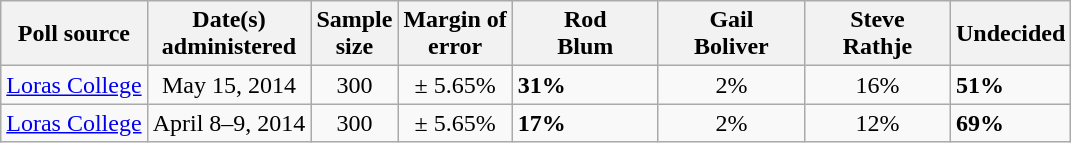<table class="wikitable">
<tr>
<th>Poll source</th>
<th>Date(s)<br>administered</th>
<th>Sample<br>size</th>
<th>Margin of<br>error</th>
<th style="width:90px;">Rod<br>Blum</th>
<th style="width:90px;">Gail<br>Boliver</th>
<th style="width:90px;">Steve<br>Rathje</th>
<th>Undecided</th>
</tr>
<tr>
<td><a href='#'>Loras College</a></td>
<td align=center>May 15, 2014</td>
<td align=center>300</td>
<td align=center>± 5.65%</td>
<td><strong>31%</strong></td>
<td align=center>2%</td>
<td align=center>16%</td>
<td><strong>51%</strong></td>
</tr>
<tr>
<td><a href='#'>Loras College</a></td>
<td align=center>April 8–9, 2014</td>
<td align=center>300</td>
<td align=center>± 5.65%</td>
<td><strong>17%</strong></td>
<td align=center>2%</td>
<td align=center>12%</td>
<td><strong>69%</strong></td>
</tr>
</table>
